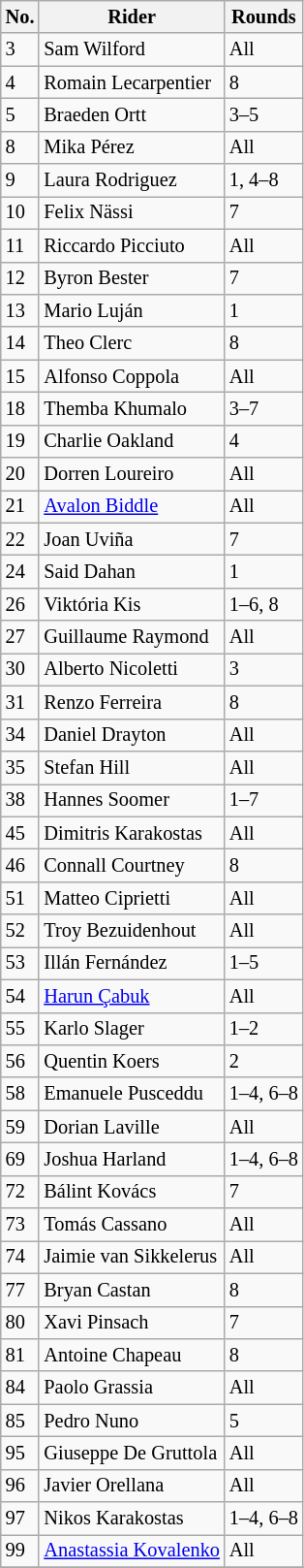<table class="wikitable" style="font-size: 85%">
<tr>
<th>No.</th>
<th>Rider</th>
<th>Rounds</th>
</tr>
<tr>
<td>3</td>
<td> Sam Wilford</td>
<td>All</td>
</tr>
<tr>
<td>4</td>
<td> Romain Lecarpentier</td>
<td>8</td>
</tr>
<tr>
<td>5</td>
<td> Braeden Ortt</td>
<td>3–5</td>
</tr>
<tr>
<td>8</td>
<td> Mika Pérez</td>
<td>All</td>
</tr>
<tr>
<td>9</td>
<td> Laura Rodriguez</td>
<td>1, 4–8</td>
</tr>
<tr>
<td>10</td>
<td> Felix Nässi</td>
<td>7</td>
</tr>
<tr>
<td>11</td>
<td> Riccardo Picciuto</td>
<td>All</td>
</tr>
<tr>
<td>12</td>
<td> Byron Bester</td>
<td>7</td>
</tr>
<tr>
<td>13</td>
<td> Mario Luján</td>
<td>1</td>
</tr>
<tr>
<td>14</td>
<td> Theo Clerc</td>
<td>8</td>
</tr>
<tr>
<td>15</td>
<td> Alfonso Coppola</td>
<td>All</td>
</tr>
<tr>
<td>18</td>
<td> Themba Khumalo</td>
<td>3–7</td>
</tr>
<tr>
<td>19</td>
<td> Charlie Oakland</td>
<td>4</td>
</tr>
<tr>
<td>20</td>
<td> Dorren Loureiro</td>
<td>All</td>
</tr>
<tr>
<td>21</td>
<td> <a href='#'>Avalon Biddle</a></td>
<td>All</td>
</tr>
<tr>
<td>22</td>
<td> Joan Uviña</td>
<td>7</td>
</tr>
<tr>
<td>24</td>
<td> Said Dahan</td>
<td>1</td>
</tr>
<tr>
<td>26</td>
<td> Viktória Kis</td>
<td>1–6, 8</td>
</tr>
<tr>
<td>27</td>
<td> Guillaume Raymond</td>
<td>All</td>
</tr>
<tr>
<td>30</td>
<td> Alberto Nicoletti</td>
<td>3</td>
</tr>
<tr>
<td>31</td>
<td> Renzo Ferreira</td>
<td>8</td>
</tr>
<tr>
<td>34</td>
<td> Daniel Drayton</td>
<td>All</td>
</tr>
<tr>
<td>35</td>
<td> Stefan Hill</td>
<td>All</td>
</tr>
<tr>
<td>38</td>
<td> Hannes Soomer</td>
<td>1–7</td>
</tr>
<tr>
<td>45</td>
<td> Dimitris Karakostas</td>
<td>All</td>
</tr>
<tr>
<td>46</td>
<td> Connall Courtney</td>
<td>8</td>
</tr>
<tr>
<td>51</td>
<td> Matteo Ciprietti</td>
<td>All</td>
</tr>
<tr>
<td>52</td>
<td> Troy Bezuidenhout</td>
<td>All</td>
</tr>
<tr>
<td>53</td>
<td> Illán Fernández</td>
<td>1–5</td>
</tr>
<tr>
<td>54</td>
<td> <a href='#'>Harun Çabuk</a></td>
<td>All</td>
</tr>
<tr>
<td>55</td>
<td> Karlo Slager</td>
<td>1–2</td>
</tr>
<tr>
<td>56</td>
<td> Quentin Koers</td>
<td>2</td>
</tr>
<tr>
<td>58</td>
<td> Emanuele Pusceddu</td>
<td>1–4, 6–8</td>
</tr>
<tr>
<td>59</td>
<td> Dorian Laville</td>
<td>All</td>
</tr>
<tr>
<td>69</td>
<td> Joshua Harland</td>
<td>1–4, 6–8</td>
</tr>
<tr>
<td>72</td>
<td> Bálint Kovács</td>
<td>7</td>
</tr>
<tr>
<td>73</td>
<td> Tomás Cassano</td>
<td>All</td>
</tr>
<tr>
<td>74</td>
<td> Jaimie van Sikkelerus</td>
<td>All</td>
</tr>
<tr>
<td>77</td>
<td> Bryan Castan</td>
<td>8</td>
</tr>
<tr>
<td>80</td>
<td> Xavi Pinsach</td>
<td>7</td>
</tr>
<tr>
<td>81</td>
<td> Antoine Chapeau</td>
<td>8</td>
</tr>
<tr>
<td>84</td>
<td> Paolo Grassia</td>
<td>All</td>
</tr>
<tr>
<td>85</td>
<td> Pedro Nuno</td>
<td>5</td>
</tr>
<tr>
<td>95</td>
<td> Giuseppe De Gruttola</td>
<td>All</td>
</tr>
<tr>
<td>96</td>
<td> Javier Orellana</td>
<td>All</td>
</tr>
<tr>
<td>97</td>
<td> Nikos Karakostas</td>
<td>1–4, 6–8</td>
</tr>
<tr>
<td>99</td>
<td> <a href='#'>Anastassia Kovalenko</a></td>
<td>All</td>
</tr>
<tr>
</tr>
</table>
